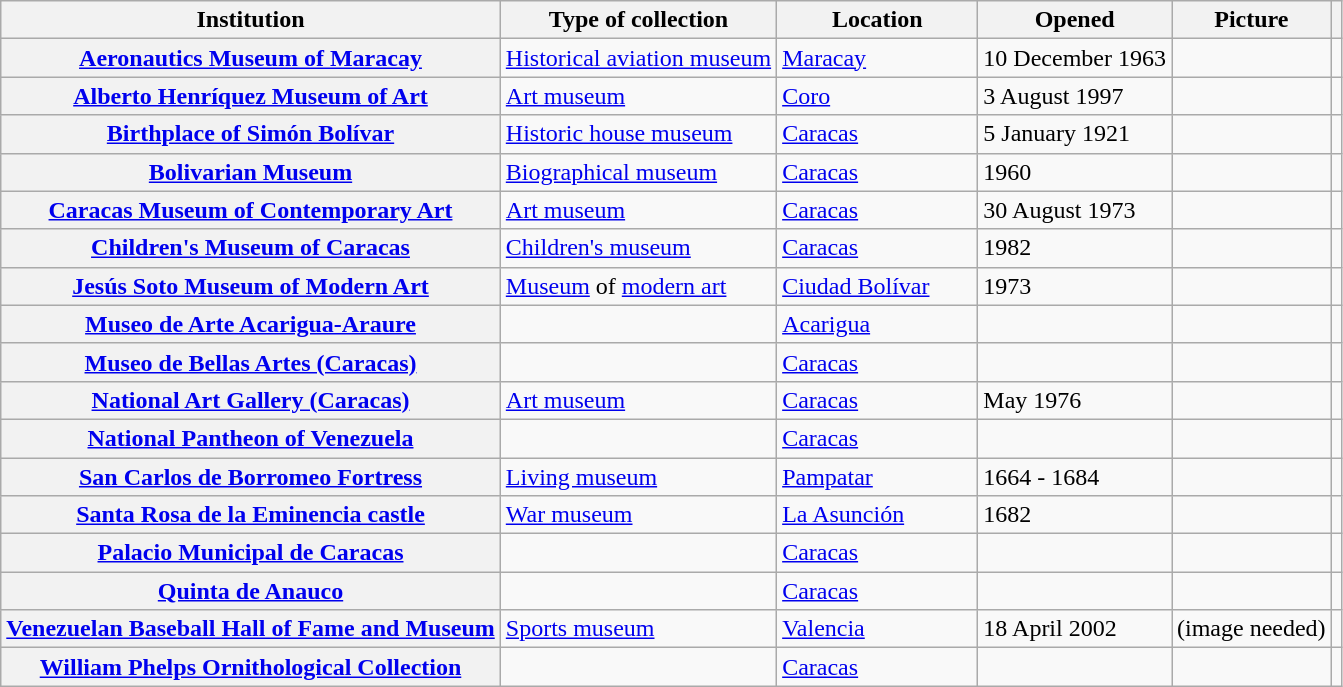<table class="wikitable sortable plainrowheaders">
<tr>
<th scope="col">Institution</th>
<th scope="col" class=unsortable>Type of collection</th>
<th scope="col" style="width: 15%">Location</th>
<th scope="col">Opened</th>
<th scope="col" class="unsortable">Picture</th>
<th scope="col" class=unsortable></th>
</tr>
<tr>
<th scope="row"><a href='#'>Aeronautics Museum of Maracay</a></th>
<td><a href='#'>Historical aviation museum</a></td>
<td><a href='#'>Maracay</a></td>
<td>10 December 1963</td>
<td></td>
<td></td>
</tr>
<tr>
<th scope="row"><a href='#'>Alberto Henríquez Museum of Art</a></th>
<td><a href='#'>Art museum</a></td>
<td><a href='#'> Coro</a></td>
<td>3 August 1997</td>
<td></td>
<td>  </td>
</tr>
<tr>
<th scope="row"><a href='#'>Birthplace of Simón Bolívar</a></th>
<td><a href='#'>Historic house museum</a></td>
<td><a href='#'>Caracas</a></td>
<td>5 January 1921</td>
<td></td>
<td>  </td>
</tr>
<tr>
<th scope="row"><a href='#'>Bolivarian Museum</a></th>
<td><a href='#'>Biographical museum</a></td>
<td><a href='#'>Caracas</a></td>
<td>1960</td>
<td></td>
<td></td>
</tr>
<tr>
<th scope="row"><a href='#'>Caracas Museum of Contemporary Art</a></th>
<td><a href='#'>Art museum</a></td>
<td><a href='#'>Caracas</a></td>
<td>30 August 1973</td>
<td></td>
<td> </td>
</tr>
<tr>
<th scope="row"><a href='#'>Children's Museum of Caracas</a></th>
<td><a href='#'>Children's museum</a></td>
<td><a href='#'>Caracas</a></td>
<td>1982</td>
<td></td>
<td></td>
</tr>
<tr>
<th scope="row"><a href='#'>Jesús Soto Museum of Modern Art</a></th>
<td><a href='#'> Museum</a> of <a href='#'>modern art</a></td>
<td><a href='#'>Ciudad Bolívar</a></td>
<td>1973</td>
<td></td>
<td>  </td>
</tr>
<tr>
<th scope="row"><a href='#'>Museo de Arte Acarigua-Araure</a></th>
<td></td>
<td><a href='#'>Acarigua</a></td>
<td></td>
<td></td>
<td></td>
</tr>
<tr>
<th scope="row"><a href='#'>Museo de Bellas Artes (Caracas)</a></th>
<td></td>
<td><a href='#'>Caracas</a></td>
<td></td>
<td></td>
<td></td>
</tr>
<tr>
<th scope="row"><a href='#'>National Art Gallery (Caracas)</a></th>
<td><a href='#'>Art museum</a></td>
<td><a href='#'>Caracas</a></td>
<td>May 1976</td>
<td></td>
<td></td>
</tr>
<tr>
<th scope="row"><a href='#'>National Pantheon of Venezuela</a></th>
<td></td>
<td><a href='#'>Caracas</a></td>
<td></td>
<td></td>
<td></td>
</tr>
<tr>
<th scope="row"><a href='#'>San Carlos de Borromeo Fortress</a></th>
<td><a href='#'>Living museum</a></td>
<td><a href='#'>Pampatar</a></td>
<td>1664 - 1684</td>
<td></td>
<td>  </td>
</tr>
<tr>
<th scope="row"><a href='#'>Santa Rosa de la Eminencia castle</a></th>
<td><a href='#'>War museum</a></td>
<td><a href='#'>La Asunción</a></td>
<td>1682</td>
<td></td>
<td></td>
</tr>
<tr>
<th scope="row"><a href='#'>Palacio Municipal de Caracas</a></th>
<td></td>
<td><a href='#'>Caracas</a></td>
<td></td>
<td></td>
<td></td>
</tr>
<tr>
<th scope="row"><a href='#'>Quinta de Anauco</a></th>
<td></td>
<td><a href='#'>Caracas</a></td>
<td></td>
<td></td>
<td></td>
</tr>
<tr>
<th scope="row"><a href='#'>Venezuelan Baseball Hall of Fame and Museum</a></th>
<td><a href='#'>Sports museum</a></td>
<td><a href='#'>Valencia</a></td>
<td>18 April 2002</td>
<td>(image needed)</td>
<td></td>
</tr>
<tr>
<th scope="row"><a href='#'>William Phelps Ornithological Collection</a></th>
<td></td>
<td><a href='#'>Caracas</a></td>
<td></td>
<td></td>
<td></td>
</tr>
</table>
